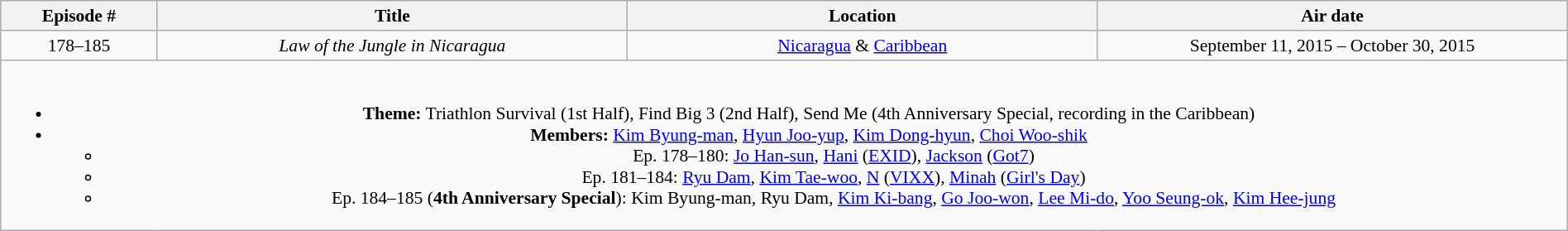<table class="wikitable" style="text-align:center; font-size:90%; width:100%;">
<tr>
<th width="10%">Episode #</th>
<th width="30%">Title</th>
<th width="30%">Location</th>
<th width="30%">Air date</th>
</tr>
<tr>
<td>178–185</td>
<td><em>Law of the Jungle in Nicaragua</em></td>
<td><a href='#'>Nicaragua</a> & <a href='#'>Caribbean</a></td>
<td>September 11, 2015 – October 30, 2015</td>
</tr>
<tr>
<td colspan="4"><br><ul><li><strong>Theme:</strong> Triathlon Survival (1st Half), Find Big 3 (2nd Half), Send Me (4th Anniversary Special, recording in the Caribbean)</li><li><strong>Members:</strong> <a href='#'>Kim Byung-man</a>, <a href='#'>Hyun Joo-yup</a>, <a href='#'>Kim Dong-hyun</a>, <a href='#'>Choi Woo-shik</a><ul><li>Ep. 178–180: <a href='#'>Jo Han-sun</a>, <a href='#'>Hani</a> (<a href='#'>EXID</a>), <a href='#'>Jackson</a> (<a href='#'>Got7</a>)</li><li>Ep. 181–184: <a href='#'>Ryu Dam</a>, <a href='#'>Kim Tae-woo</a>, <a href='#'>N</a> (<a href='#'>VIXX</a>), <a href='#'>Minah</a> (<a href='#'>Girl's Day</a>)</li><li>Ep. 184–185 (<strong>4th Anniversary Special</strong>): Kim Byung-man, Ryu Dam, <a href='#'>Kim Ki-bang</a>, <a href='#'>Go Joo-won</a>, <a href='#'>Lee Mi-do</a>, <a href='#'>Yoo Seung-ok</a>, <a href='#'>Kim Hee-jung</a></li></ul></li></ul></td>
</tr>
</table>
